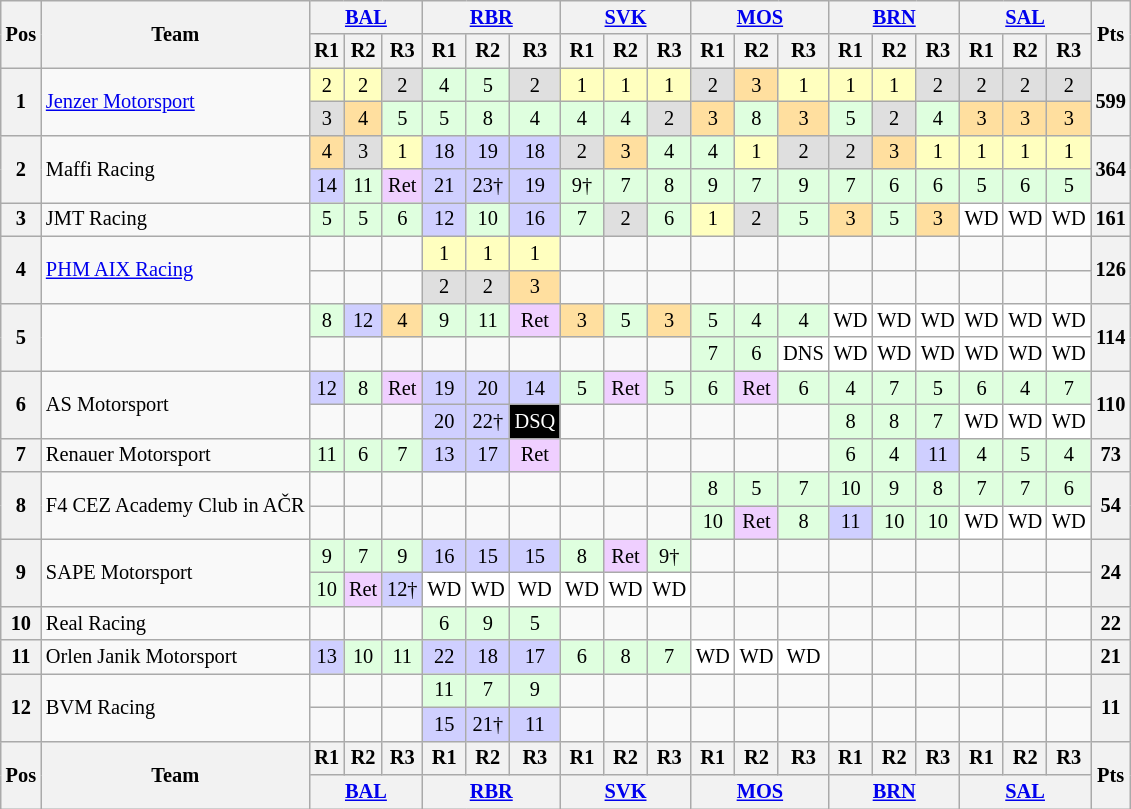<table class="wikitable" style="font-size: 85%; text-align:center">
<tr>
<th rowspan=2>Pos</th>
<th rowspan=2>Team</th>
<th colspan=3><a href='#'>BAL</a><br></th>
<th colspan=3><a href='#'>RBR</a><br></th>
<th colspan=3><a href='#'>SVK</a><br></th>
<th colspan=3><a href='#'>MOS</a><br></th>
<th colspan=3><a href='#'>BRN</a><br></th>
<th colspan=3><a href='#'>SAL</a><br></th>
<th rowspan=2>Pts</th>
</tr>
<tr>
<th>R1</th>
<th>R2</th>
<th>R3</th>
<th>R1</th>
<th>R2</th>
<th>R3</th>
<th>R1</th>
<th>R2</th>
<th>R3</th>
<th>R1</th>
<th>R2</th>
<th>R3</th>
<th>R1</th>
<th>R2</th>
<th>R3</th>
<th>R1</th>
<th>R2</th>
<th>R3</th>
</tr>
<tr>
<th rowspan=2>1</th>
<td rowspan=2 style="text-align:left"> <a href='#'>Jenzer Motorsport</a></td>
<td style="background:#ffffbf">2</td>
<td style="background:#ffffbf">2</td>
<td style="background:#dfdfdf">2</td>
<td style="background:#dfffdf">4</td>
<td style="background:#dfffdf">5</td>
<td style="background:#dfdfdf">2</td>
<td style="background:#ffffbf">1</td>
<td style="background:#ffffbf">1</td>
<td style="background:#ffffbf">1</td>
<td style="background:#dfdfdf">2</td>
<td style="background:#ffdf9f">3</td>
<td style="background:#ffffbf">1</td>
<td style="background:#ffffbf">1</td>
<td style="background:#ffffbf">1</td>
<td style="background:#dfdfdf">2</td>
<td style="background:#dfdfdf">2</td>
<td style="background:#dfdfdf">2</td>
<td style="background:#dfdfdf">2</td>
<th rowspan=2>599</th>
</tr>
<tr>
<td style="background:#dfdfdf">3</td>
<td style="background:#ffdf9f">4</td>
<td style="background:#dfffdf">5</td>
<td style="background:#dfffdf">5</td>
<td style="background:#dfffdf">8</td>
<td style="background:#dfffdf">4</td>
<td style="background:#dfffdf">4</td>
<td style="background:#dfffdf">4</td>
<td style="background:#dfdfdf">2</td>
<td style="background:#ffdf9f">3</td>
<td style="background:#dfffdf">8</td>
<td style="background:#ffdf9f">3</td>
<td style="background:#dfffdf">5</td>
<td style="background:#dfdfdf">2</td>
<td style="background:#dfffdf">4</td>
<td style="background:#ffdf9f">3</td>
<td style="background:#ffdf9f">3</td>
<td style="background:#ffdf9f">3</td>
</tr>
<tr>
<th rowspan=2>2</th>
<td rowspan=2 style="text-align:left"> Maffi Racing</td>
<td style="background:#ffdf9f">4</td>
<td style="background:#dfdfdf">3</td>
<td style="background:#ffffbf">1</td>
<td style="background:#cfcfff">18</td>
<td style="background:#cfcfff">19</td>
<td style="background:#cfcfff">18</td>
<td style="background:#dfdfdf">2</td>
<td style="background:#ffdf9f">3</td>
<td style="background:#dfffdf">4</td>
<td style="background:#dfffdf">4</td>
<td style="background:#ffffbf">1</td>
<td style="background:#dfdfdf">2</td>
<td style="background:#dfdfdf">2</td>
<td style="background:#ffdf9f">3</td>
<td style="background:#ffffbf">1</td>
<td style="background:#ffffbf">1</td>
<td style="background:#ffffbf">1</td>
<td style="background:#ffffbf">1</td>
<th rowspan=2>364</th>
</tr>
<tr>
<td style="background:#cfcfff">14</td>
<td style="background:#dfffdf">11</td>
<td style="background:#efcfff">Ret</td>
<td style="background:#cfcfff">21</td>
<td style="background:#cfcfff">23†</td>
<td style="background:#cfcfff">19</td>
<td style="background:#dfffdf">9†</td>
<td style="background:#dfffdf">7</td>
<td style="background:#dfffdf">8</td>
<td style="background:#dfffdf">9</td>
<td style="background:#dfffdf">7</td>
<td style="background:#dfffdf">9</td>
<td style="background:#dfffdf">7</td>
<td style="background:#dfffdf">6</td>
<td style="background:#dfffdf">6</td>
<td style="background:#dfffdf">5</td>
<td style="background:#dfffdf">6</td>
<td style="background:#dfffdf">5</td>
</tr>
<tr>
<th>3</th>
<td style="text-align:left"> JMT Racing</td>
<td style="background:#dfffdf">5</td>
<td style="background:#dfffdf">5</td>
<td style="background:#dfffdf">6</td>
<td style="background:#cfcfff">12</td>
<td style="background:#dfffdf">10</td>
<td style="background:#cfcfff">16</td>
<td style="background:#dfffdf">7</td>
<td style="background:#dfdfdf">2</td>
<td style="background:#dfffdf">6</td>
<td style="background:#ffffbf">1</td>
<td style="background:#dfdfdf">2</td>
<td style="background:#dfffdf">5</td>
<td style="background:#ffdf9f">3</td>
<td style="background:#dfffdf">5</td>
<td style="background:#ffdf9f">3</td>
<td style="background:#ffffff">WD</td>
<td style="background:#ffffff">WD</td>
<td style="background:#ffffff">WD</td>
<th>161</th>
</tr>
<tr>
<th rowspan=2>4</th>
<td rowspan=2 style="text-align:left"> <a href='#'>PHM AIX Racing</a></td>
<td></td>
<td></td>
<td></td>
<td style="background:#ffffbf">1</td>
<td style="background:#ffffbf">1</td>
<td style="background:#ffffbf">1</td>
<td></td>
<td></td>
<td></td>
<td></td>
<td></td>
<td></td>
<td></td>
<td></td>
<td></td>
<td></td>
<td></td>
<td></td>
<th rowspan=2>126</th>
</tr>
<tr>
<td></td>
<td></td>
<td></td>
<td style="background:#dfdfdf">2</td>
<td style="background:#dfdfdf">2</td>
<td style="background:#ffdf9f">3</td>
<td></td>
<td></td>
<td></td>
<td></td>
<td></td>
<td></td>
<td></td>
<td></td>
<td></td>
<td></td>
<td></td>
<td></td>
</tr>
<tr>
<th rowspan=2>5</th>
<td rowspan=2 style="text-align:left"></td>
<td style="background:#dfffdf">8</td>
<td style="background:#cfcfff">12</td>
<td style="background:#ffdf9f">4</td>
<td style="background:#dfffdf">9</td>
<td style="background:#dfffdf">11</td>
<td style="background:#efcfff">Ret</td>
<td style="background:#ffdf9f">3</td>
<td style="background:#dfffdf">5</td>
<td style="background:#ffdf9f">3</td>
<td style="background:#dfffdf">5</td>
<td style="background:#dfffdf">4</td>
<td style="background:#dfffdf">4</td>
<td style="background:#ffffff">WD</td>
<td style="background:#ffffff">WD</td>
<td style="background:#ffffff">WD</td>
<td style="background:#ffffff">WD</td>
<td style="background:#ffffff">WD</td>
<td style="background:#ffffff">WD</td>
<th rowspan=2>114</th>
</tr>
<tr>
<td></td>
<td></td>
<td></td>
<td></td>
<td></td>
<td></td>
<td></td>
<td></td>
<td></td>
<td style="background:#dfffdf">7</td>
<td style="background:#dfffdf">6</td>
<td style="background:#ffffff">DNS</td>
<td style="background:#ffffff">WD</td>
<td style="background:#ffffff">WD</td>
<td style="background:#ffffff">WD</td>
<td style="background:#ffffff">WD</td>
<td style="background:#ffffff">WD</td>
<td style="background:#ffffff">WD</td>
</tr>
<tr>
<th rowspan=2>6</th>
<td rowspan=2 style="text-align:left"> AS Motorsport</td>
<td style="background:#cfcfff">12</td>
<td style="background:#dfffdf">8</td>
<td style="background:#efcfff">Ret</td>
<td style="background:#cfcfff">19</td>
<td style="background:#cfcfff">20</td>
<td style="background:#cfcfff">14</td>
<td style="background:#dfffdf">5</td>
<td style="background:#efcfff">Ret</td>
<td style="background:#dfffdf">5</td>
<td style="background:#dfffdf">6</td>
<td style="background:#efcfff">Ret</td>
<td style="background:#dfffdf">6</td>
<td style="background:#dfffdf">4</td>
<td style="background:#dfffdf">7</td>
<td style="background:#dfffdf">5</td>
<td style="background:#dfffdf">6</td>
<td style="background:#dfffdf">4</td>
<td style="background:#dfffdf">7</td>
<th rowspan=2>110</th>
</tr>
<tr>
<td></td>
<td></td>
<td></td>
<td style="background:#cfcfff">20</td>
<td style="background:#cfcfff">22†</td>
<td style="background:#000000; color:#ffffff">DSQ</td>
<td></td>
<td></td>
<td></td>
<td></td>
<td></td>
<td></td>
<td style="background:#dfffdf">8</td>
<td style="background:#dfffdf">8</td>
<td style="background:#dfffdf">7</td>
<td style="background:#ffffff">WD</td>
<td style="background:#ffffff">WD</td>
<td style="background:#ffffff">WD</td>
</tr>
<tr>
<th>7</th>
<td style="text-align:left"> Renauer Motorsport</td>
<td style="background:#dfffdf">11</td>
<td style="background:#dfffdf">6</td>
<td style="background:#dfffdf">7</td>
<td style="background:#cfcfff">13</td>
<td style="background:#cfcfff">17</td>
<td style="background:#efcfff">Ret</td>
<td></td>
<td></td>
<td></td>
<td></td>
<td></td>
<td></td>
<td style="background:#dfffdf">6</td>
<td style="background:#dfffdf">4</td>
<td style="background:#cfcfff">11</td>
<td style="background:#dfffdf">4</td>
<td style="background:#dfffdf">5</td>
<td style="background:#dfffdf">4</td>
<th>73</th>
</tr>
<tr>
<th rowspan=2>8</th>
<td rowspan=2 style="text-align:left"> F4 CEZ Academy Club in AČR</td>
<td></td>
<td></td>
<td></td>
<td></td>
<td></td>
<td></td>
<td></td>
<td></td>
<td></td>
<td style="background:#dfffdf">8</td>
<td style="background:#dfffdf">5</td>
<td style="background:#dfffdf">7</td>
<td style="background:#dfffdf">10</td>
<td style="background:#dfffdf">9</td>
<td style="background:#dfffdf">8</td>
<td style="background:#dfffdf">7</td>
<td style="background:#dfffdf">7</td>
<td style="background:#dfffdf">6</td>
<th rowspan=2>54</th>
</tr>
<tr>
<td></td>
<td></td>
<td></td>
<td></td>
<td></td>
<td></td>
<td></td>
<td></td>
<td></td>
<td style="background:#dfffdf">10</td>
<td style="background:#efcfff">Ret</td>
<td style="background:#dfffdf">8</td>
<td style="background:#cfcfff">11</td>
<td style="background:#dfffdf">10</td>
<td style="background:#dfffdf">10</td>
<td style="background:#ffffff">WD</td>
<td style="background:#ffffff">WD</td>
<td style="background:#ffffff">WD</td>
</tr>
<tr>
<th rowspan=2>9</th>
<td rowspan=2 style="text-align:left"> SAPE Motorsport</td>
<td style="background:#dfffdf">9</td>
<td style="background:#dfffdf">7</td>
<td style="background:#dfffdf">9</td>
<td style="background:#cfcfff">16</td>
<td style="background:#cfcfff">15</td>
<td style="background:#cfcfff">15</td>
<td style="background:#dfffdf">8</td>
<td style="background:#efcfff">Ret</td>
<td style="background:#dfffdf">9†</td>
<td></td>
<td></td>
<td></td>
<td></td>
<td></td>
<td></td>
<td></td>
<td></td>
<td></td>
<th rowspan=2>24</th>
</tr>
<tr>
<td style="background:#dfffdf">10</td>
<td style="background:#efcfff">Ret</td>
<td style="background:#cfcfff">12†</td>
<td style="background:#ffffff">WD</td>
<td style="background:#ffffff">WD</td>
<td style="background:#ffffff">WD</td>
<td style="background:#ffffff">WD</td>
<td style="background:#ffffff">WD</td>
<td style="background:#ffffff">WD</td>
<td></td>
<td></td>
<td></td>
<td></td>
<td></td>
<td></td>
<td></td>
<td></td>
<td></td>
</tr>
<tr>
<th>10</th>
<td style="text-align:left"> Real Racing</td>
<td></td>
<td></td>
<td></td>
<td style="background:#dfffdf">6</td>
<td style="background:#dfffdf">9</td>
<td style="background:#dfffdf">5</td>
<td></td>
<td></td>
<td></td>
<td></td>
<td></td>
<td></td>
<td></td>
<td></td>
<td></td>
<td></td>
<td></td>
<td></td>
<th>22</th>
</tr>
<tr>
<th>11</th>
<td style="text-align:left"> Orlen Janik Motorsport</td>
<td style="background:#cfcfff">13</td>
<td style="background:#dfffdf">10</td>
<td style="background:#dfffdf">11</td>
<td style="background:#cfcfff">22</td>
<td style="background:#cfcfff">18</td>
<td style="background:#cfcfff">17</td>
<td style="background:#dfffdf">6</td>
<td style="background:#dfffdf">8</td>
<td style="background:#dfffdf">7</td>
<td style="background:#ffffff">WD</td>
<td style="background:#ffffff">WD</td>
<td style="background:#ffffff">WD</td>
<td></td>
<td></td>
<td></td>
<td></td>
<td></td>
<td></td>
<th>21</th>
</tr>
<tr>
<th rowspan=2>12</th>
<td rowspan=2 style="text-align:left"> BVM Racing</td>
<td></td>
<td></td>
<td></td>
<td style="background:#dfffdf">11</td>
<td style="background:#dfffdf">7</td>
<td style="background:#dfffdf">9</td>
<td></td>
<td></td>
<td></td>
<td></td>
<td></td>
<td></td>
<td></td>
<td></td>
<td></td>
<td></td>
<td></td>
<td></td>
<th rowspan=2>11</th>
</tr>
<tr>
<td></td>
<td></td>
<td></td>
<td style="background:#cfcfff">15</td>
<td style="background:#cfcfff">21†</td>
<td style="background:#cfcfff">11</td>
<td></td>
<td></td>
<td></td>
<td></td>
<td></td>
<td></td>
<td></td>
<td></td>
<td></td>
<td></td>
<td></td>
<td></td>
</tr>
<tr>
<th rowspan=2>Pos</th>
<th rowspan=2>Team</th>
<th>R1</th>
<th>R2</th>
<th>R3</th>
<th>R1</th>
<th>R2</th>
<th>R3</th>
<th>R1</th>
<th>R2</th>
<th>R3</th>
<th>R1</th>
<th>R2</th>
<th>R3</th>
<th>R1</th>
<th>R2</th>
<th>R3</th>
<th>R1</th>
<th>R2</th>
<th>R3</th>
<th rowspan=2>Pts</th>
</tr>
<tr>
<th colspan=3><a href='#'>BAL</a><br></th>
<th colspan=3><a href='#'>RBR</a><br></th>
<th colspan=3><a href='#'>SVK</a><br></th>
<th colspan=3><a href='#'>MOS</a><br></th>
<th colspan=3><a href='#'>BRN</a><br></th>
<th colspan=3><a href='#'>SAL</a><br></th>
</tr>
</table>
